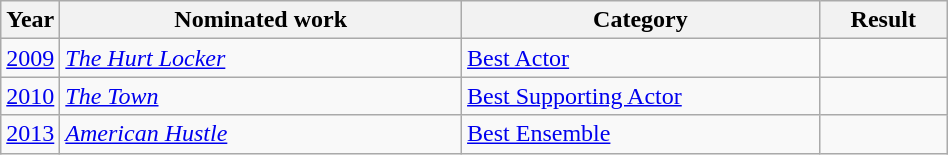<table class="wikitable sortable" width="50%">
<tr>
<th width="1%">Year</th>
<th width="45%">Nominated work</th>
<th width="40%">Category</th>
<th width="14%">Result</th>
</tr>
<tr>
<td><a href='#'>2009</a></td>
<td><em><a href='#'>The Hurt Locker</a></em></td>
<td><a href='#'>Best Actor</a></td>
<td></td>
</tr>
<tr>
<td><a href='#'>2010</a></td>
<td><em><a href='#'>The Town</a></em></td>
<td><a href='#'>Best Supporting Actor</a></td>
<td></td>
</tr>
<tr>
<td><a href='#'>2013</a></td>
<td><em><a href='#'>American Hustle</a></em></td>
<td><a href='#'>Best Ensemble</a></td>
<td></td>
</tr>
</table>
